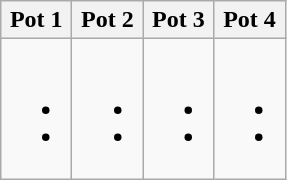<table class="wikitable">
<tr>
<th width=25%>Pot 1</th>
<th width=25%>Pot 2</th>
<th width=25%>Pot 3</th>
<th width=25%>Pot 4</th>
</tr>
<tr valign=top>
<td><br><ul><li> </li><li> </li></ul></td>
<td><br><ul><li></li><li></li></ul></td>
<td><br><ul><li></li><li></li></ul></td>
<td><br><ul><li></li><li></li></ul></td>
</tr>
</table>
